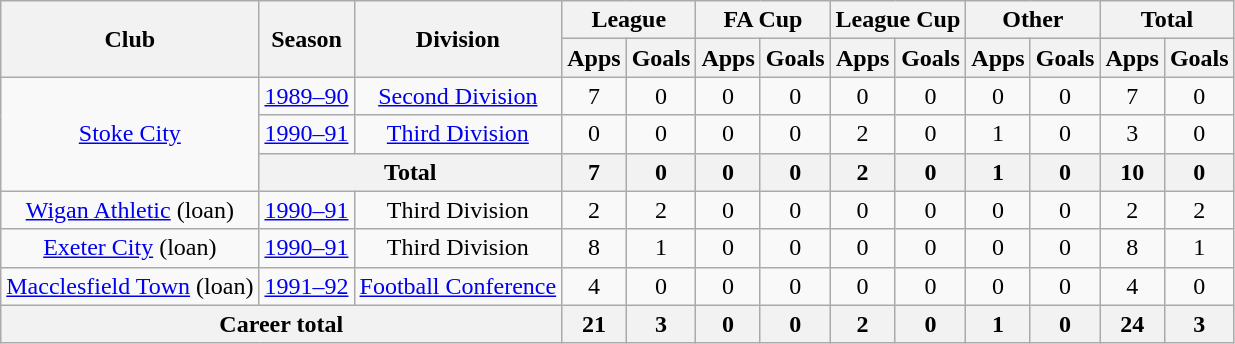<table class="wikitable" style="text-align: center;">
<tr>
<th rowspan="2">Club</th>
<th rowspan="2">Season</th>
<th rowspan="2">Division</th>
<th colspan="2">League</th>
<th colspan="2">FA Cup</th>
<th colspan="2">League Cup</th>
<th colspan="2">Other</th>
<th colspan="2">Total</th>
</tr>
<tr>
<th>Apps</th>
<th>Goals</th>
<th>Apps</th>
<th>Goals</th>
<th>Apps</th>
<th>Goals</th>
<th>Apps</th>
<th>Goals</th>
<th>Apps</th>
<th>Goals</th>
</tr>
<tr>
<td rowspan="3"><a href='#'>Stoke City</a></td>
<td><a href='#'>1989–90</a></td>
<td><a href='#'>Second Division</a></td>
<td>7</td>
<td>0</td>
<td>0</td>
<td>0</td>
<td>0</td>
<td>0</td>
<td>0</td>
<td>0</td>
<td>7</td>
<td>0</td>
</tr>
<tr>
<td><a href='#'>1990–91</a></td>
<td><a href='#'>Third Division</a></td>
<td>0</td>
<td>0</td>
<td>0</td>
<td>0</td>
<td>2</td>
<td>0</td>
<td>1</td>
<td>0</td>
<td>3</td>
<td>0</td>
</tr>
<tr>
<th colspan=2>Total</th>
<th>7</th>
<th>0</th>
<th>0</th>
<th>0</th>
<th>2</th>
<th>0</th>
<th>1</th>
<th>0</th>
<th>10</th>
<th>0</th>
</tr>
<tr>
<td><a href='#'>Wigan Athletic</a> (loan)</td>
<td><a href='#'>1990–91</a></td>
<td>Third Division</td>
<td>2</td>
<td>2</td>
<td>0</td>
<td>0</td>
<td>0</td>
<td>0</td>
<td>0</td>
<td>0</td>
<td>2</td>
<td>2</td>
</tr>
<tr>
<td><a href='#'>Exeter City</a> (loan)</td>
<td><a href='#'>1990–91</a></td>
<td>Third Division</td>
<td>8</td>
<td>1</td>
<td>0</td>
<td>0</td>
<td>0</td>
<td>0</td>
<td>0</td>
<td>0</td>
<td>8</td>
<td>1</td>
</tr>
<tr>
<td><a href='#'>Macclesfield Town</a> (loan)</td>
<td><a href='#'>1991–92</a></td>
<td><a href='#'>Football Conference</a></td>
<td>4</td>
<td>0</td>
<td>0</td>
<td>0</td>
<td>0</td>
<td>0</td>
<td>0</td>
<td>0</td>
<td>4</td>
<td>0</td>
</tr>
<tr>
<th colspan="3">Career total</th>
<th>21</th>
<th>3</th>
<th>0</th>
<th>0</th>
<th>2</th>
<th>0</th>
<th>1</th>
<th>0</th>
<th>24</th>
<th>3</th>
</tr>
</table>
